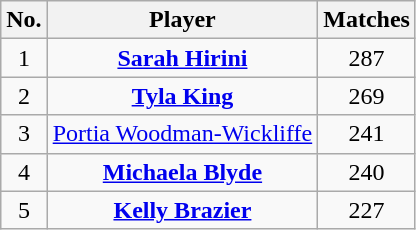<table class="wikitable sortable" style="text-align:center">
<tr>
<th width="15">No.</th>
<th>Player</th>
<th width="45">Matches</th>
</tr>
<tr>
<td>1</td>
<td><strong><a href='#'>Sarah Hirini</a></strong></td>
<td>287</td>
</tr>
<tr>
<td>2</td>
<td><strong><a href='#'>Tyla King</a></strong></td>
<td>269</td>
</tr>
<tr>
<td>3</td>
<td><a href='#'>Portia Woodman-Wickliffe</a></td>
<td>241</td>
</tr>
<tr>
<td>4</td>
<td><strong><a href='#'>Michaela Blyde</a></strong></td>
<td>240</td>
</tr>
<tr>
<td>5</td>
<td><strong><a href='#'>Kelly Brazier</a></strong></td>
<td>227</td>
</tr>
</table>
